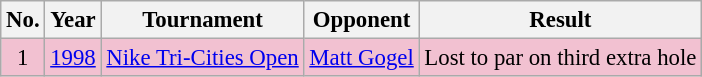<table class="wikitable" style="font-size:95%;">
<tr>
<th>No.</th>
<th>Year</th>
<th>Tournament</th>
<th>Opponent</th>
<th>Result</th>
</tr>
<tr style="background:#F2C1D1;">
<td align=center>1</td>
<td><a href='#'>1998</a></td>
<td><a href='#'>Nike Tri-Cities Open</a></td>
<td> <a href='#'>Matt Gogel</a></td>
<td>Lost to par on third extra hole</td>
</tr>
</table>
